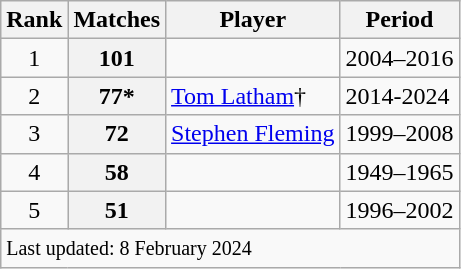<table class="wikitable plainrowheaders sortable">
<tr>
<th scope=col>Rank</th>
<th scope=col>Matches</th>
<th scope=col>Player</th>
<th scope=col>Period</th>
</tr>
<tr>
<td align=center>1</td>
<th scope=row style=text-align:center;>101</th>
<td></td>
<td>2004–2016</td>
</tr>
<tr>
<td align=center>2</td>
<th scope=row style=text-align:center;>77*</th>
<td><a href='#'>Tom Latham</a>†</td>
<td>2014-2024</td>
</tr>
<tr>
<td align=center>3</td>
<th scope=row style=text-align:center;>72</th>
<td><a href='#'>Stephen Fleming</a></td>
<td>1999–2008</td>
</tr>
<tr>
<td align=center>4</td>
<th scope=row style=text-align:center;>58</th>
<td></td>
<td>1949–1965</td>
</tr>
<tr>
<td align=center>5</td>
<th scope=row style=text-align:center;>51</th>
<td></td>
<td>1996–2002</td>
</tr>
<tr class=sortbottom>
<td colspan=4><small>Last updated: 8 February 2024</small></td>
</tr>
</table>
